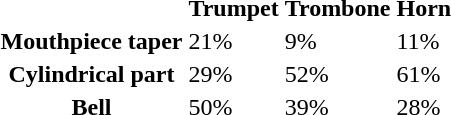<table>
<tr>
<th></th>
<th>Trumpet</th>
<th>Trombone</th>
<th>Horn</th>
</tr>
<tr>
<th>Mouthpiece taper</th>
<td>21%</td>
<td>9%</td>
<td>11%</td>
</tr>
<tr>
<th>Cylindrical part</th>
<td>29%</td>
<td>52%</td>
<td>61%</td>
</tr>
<tr>
<th>Bell</th>
<td>50%</td>
<td>39%</td>
<td>28%</td>
</tr>
</table>
